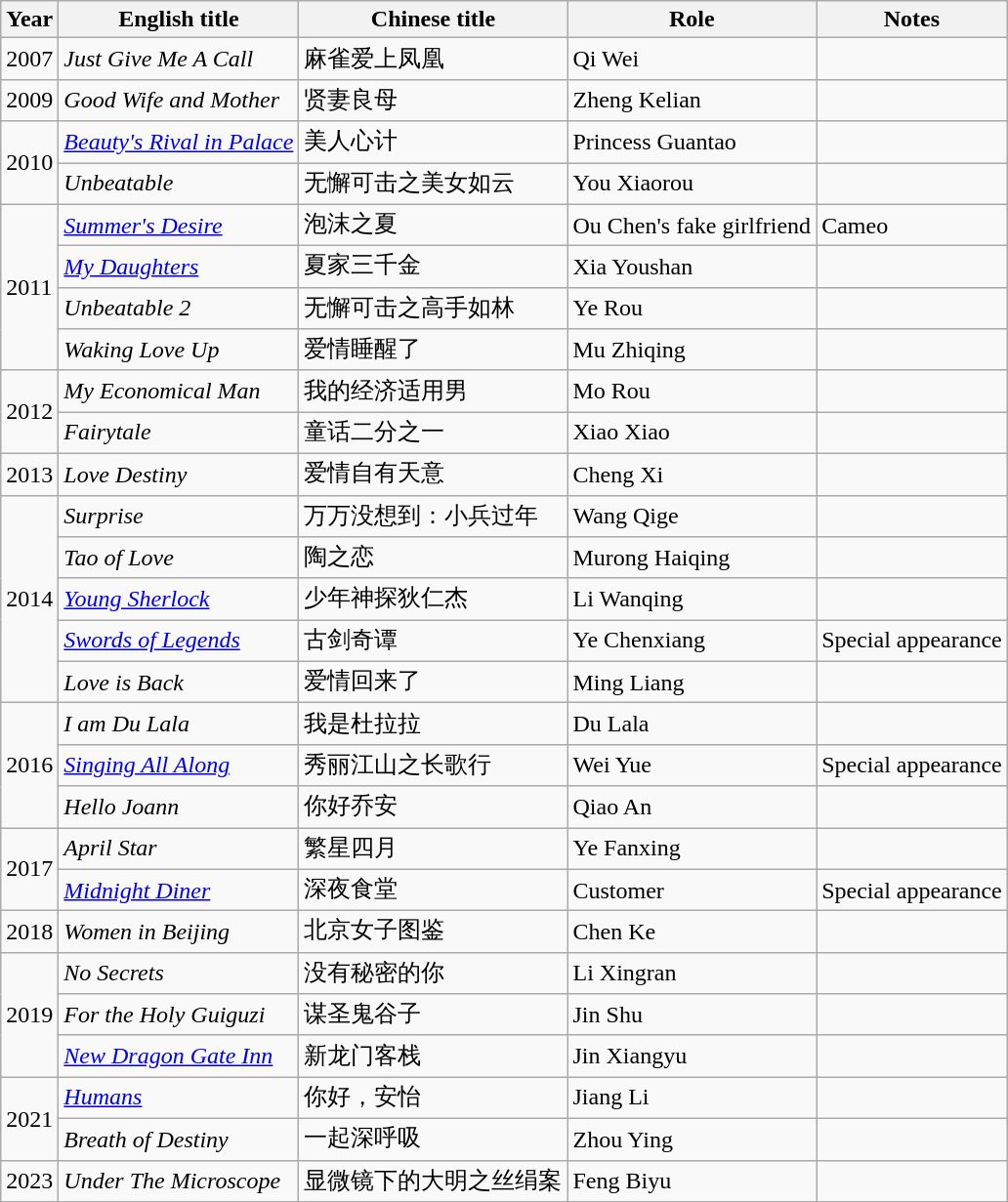<table class="wikitable sortable">
<tr>
<th>Year</th>
<th>English title</th>
<th>Chinese title</th>
<th>Role</th>
<th class="unsortable">Notes</th>
</tr>
<tr>
<td>2007</td>
<td><em>Just Give Me A Call</em></td>
<td>麻雀爱上凤凰</td>
<td>Qi Wei</td>
<td></td>
</tr>
<tr>
<td>2009</td>
<td><em>Good Wife and Mother</em></td>
<td>贤妻良母</td>
<td>Zheng Kelian</td>
<td></td>
</tr>
<tr>
<td rowspan=2>2010</td>
<td><em><a href='#'>Beauty's Rival in Palace</a></em></td>
<td>美人心计</td>
<td>Princess Guantao</td>
<td></td>
</tr>
<tr>
<td><em>Unbeatable</em></td>
<td>无懈可击之美女如云</td>
<td>You Xiaorou</td>
<td></td>
</tr>
<tr>
<td rowspan=4>2011</td>
<td><em><a href='#'>Summer's Desire</a></em></td>
<td>泡沫之夏</td>
<td>Ou Chen's fake girlfriend</td>
<td>Cameo</td>
</tr>
<tr>
<td><em><a href='#'>My Daughters</a></em></td>
<td>夏家三千金</td>
<td>Xia Youshan</td>
<td></td>
</tr>
<tr>
<td><em>Unbeatable 2</em></td>
<td>无懈可击之高手如林</td>
<td>Ye Rou</td>
<td></td>
</tr>
<tr>
<td><em>Waking Love Up</em></td>
<td>爱情睡醒了</td>
<td>Mu Zhiqing</td>
<td></td>
</tr>
<tr>
<td rowspan=2>2012</td>
<td><em>My Economical Man</em></td>
<td>我的经济适用男</td>
<td>Mo Rou</td>
<td></td>
</tr>
<tr>
<td><em>Fairytale</em></td>
<td>童话二分之一</td>
<td>Xiao Xiao</td>
<td></td>
</tr>
<tr>
<td>2013</td>
<td><em>Love Destiny</em></td>
<td>爱情自有天意</td>
<td>Cheng Xi</td>
<td></td>
</tr>
<tr>
<td rowspan=5>2014</td>
<td><em>Surprise</em></td>
<td>万万没想到：小兵过年</td>
<td>Wang Qige</td>
<td></td>
</tr>
<tr>
<td><em>Tao of Love</em></td>
<td>陶之恋</td>
<td>Murong Haiqing</td>
<td></td>
</tr>
<tr>
<td><em><a href='#'>Young Sherlock</a></em></td>
<td>少年神探狄仁杰</td>
<td>Li Wanqing</td>
<td></td>
</tr>
<tr>
<td><em><a href='#'>Swords of Legends</a></em></td>
<td>古剑奇谭</td>
<td>Ye Chenxiang</td>
<td>Special appearance</td>
</tr>
<tr>
<td><em>Love is Back</em></td>
<td>爱情回来了</td>
<td>Ming Liang</td>
<td></td>
</tr>
<tr>
<td rowspan=3>2016</td>
<td><em>I am Du Lala</em></td>
<td>我是杜拉拉</td>
<td>Du Lala</td>
<td></td>
</tr>
<tr>
<td><em><a href='#'>Singing All Along</a></em></td>
<td>秀丽江山之长歌行</td>
<td>Wei Yue</td>
<td>Special appearance</td>
</tr>
<tr>
<td><em>Hello Joann</em></td>
<td>你好乔安</td>
<td>Qiao An</td>
<td></td>
</tr>
<tr>
<td rowspan=2>2017</td>
<td><em>April Star</em></td>
<td>繁星四月</td>
<td>Ye Fanxing</td>
<td></td>
</tr>
<tr>
<td><em><a href='#'>Midnight Diner</a></em></td>
<td>深夜食堂</td>
<td>Customer</td>
<td>Special appearance</td>
</tr>
<tr>
<td>2018</td>
<td><em>Women in Beijing</em></td>
<td>北京女子图鉴</td>
<td>Chen Ke</td>
<td></td>
</tr>
<tr>
<td rowspan=3>2019</td>
<td><em>No Secrets</em></td>
<td>没有秘密的你</td>
<td>Li Xingran</td>
<td></td>
</tr>
<tr>
<td><em>For the Holy Guiguzi</em></td>
<td>谋圣鬼谷子</td>
<td>Jin Shu</td>
<td></td>
</tr>
<tr>
<td><em><a href='#'>New Dragon Gate Inn</a></em></td>
<td>新龙门客栈</td>
<td>Jin Xiangyu</td>
<td></td>
</tr>
<tr>
<td rowspan=2>2021</td>
<td><em><a href='#'>Humans</a></em></td>
<td>你好，安怡</td>
<td>Jiang Li</td>
<td></td>
</tr>
<tr>
<td><em>Breath of Destiny</em></td>
<td>一起深呼吸</td>
<td>Zhou Ying</td>
<td></td>
</tr>
<tr>
<td>2023</td>
<td><em>Under The Microscope</em></td>
<td>显微镜下的大明之丝绢案</td>
<td>Feng Biyu</td>
<td></td>
</tr>
</table>
